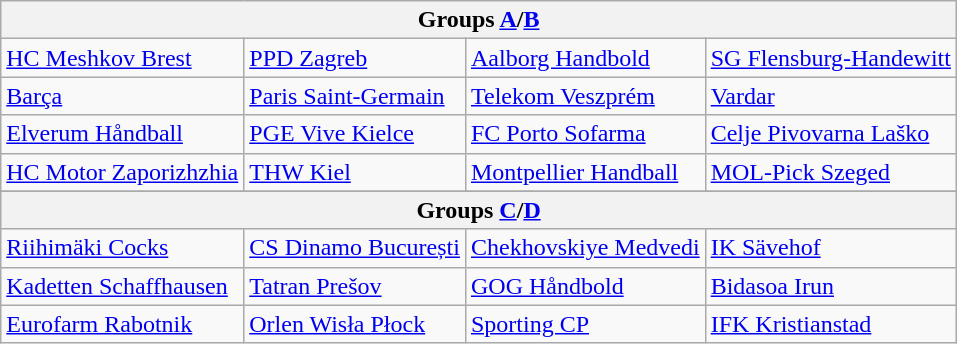<table class="wikitable">
<tr>
<th colspan="4">Groups <a href='#'>A</a>/<a href='#'>B</a></th>
</tr>
<tr>
<td> <a href='#'>HC Meshkov Brest</a></td>
<td> <a href='#'>PPD Zagreb</a></td>
<td> <a href='#'>Aalborg Handbold</a></td>
<td> <a href='#'>SG Flensburg-Handewitt</a></td>
</tr>
<tr>
<td> <a href='#'>Barça</a></td>
<td> <a href='#'>Paris Saint-Germain</a></td>
<td> <a href='#'>Telekom Veszprém</a></td>
<td> <a href='#'>Vardar</a></td>
</tr>
<tr>
<td> <a href='#'>Elverum Håndball</a></td>
<td> <a href='#'>PGE Vive Kielce</a></td>
<td> <a href='#'>FC Porto Sofarma</a></td>
<td> <a href='#'>Celje Pivovarna Laško</a></td>
</tr>
<tr>
<td> <a href='#'>HC Motor Zaporizhzhia</a></td>
<td> <a href='#'>THW Kiel</a></td>
<td> <a href='#'>Montpellier Handball</a></td>
<td> <a href='#'>MOL-Pick Szeged</a></td>
</tr>
<tr>
</tr>
<tr>
<th colspan="4">Groups <a href='#'>C</a>/<a href='#'>D</a></th>
</tr>
<tr>
<td> <a href='#'>Riihimäki Cocks</a></td>
<td> <a href='#'>CS Dinamo București</a></td>
<td> <a href='#'>Chekhovskiye Medvedi</a></td>
<td> <a href='#'>IK Sävehof</a></td>
</tr>
<tr>
<td> <a href='#'>Kadetten Schaffhausen</a></td>
<td> <a href='#'>Tatran Prešov</a></td>
<td> <a href='#'>GOG Håndbold</a></td>
<td> <a href='#'>Bidasoa Irun</a></td>
</tr>
<tr>
<td> <a href='#'>Eurofarm Rabotnik</a></td>
<td> <a href='#'>Orlen Wisła Płock</a></td>
<td> <a href='#'>Sporting CP</a></td>
<td> <a href='#'>IFK Kristianstad</a></td>
</tr>
</table>
